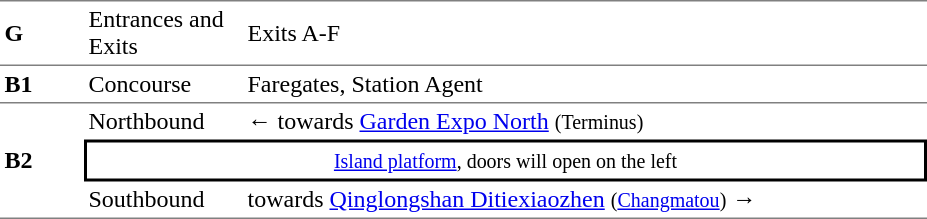<table table border=0 cellspacing=0 cellpadding=3>
<tr>
<td style="border-top:solid 1px gray;border-bottom:solid 0px gray;" width=50><strong>G</strong></td>
<td style="border-top:solid 1px gray;border-bottom:solid 0px gray;" width=100>Entrances and Exits</td>
<td style="border-top:solid 1px gray;border-bottom:solid 0px gray;" width=450>Exits A-F</td>
</tr>
<tr>
<td style="border-top:solid 1px gray;border-bottom:solid 1px gray;" width=50><strong>B1</strong></td>
<td style="border-top:solid 1px gray;border-bottom:solid 1px gray;" width=100>Concourse</td>
<td style="border-top:solid 1px gray;border-bottom:solid 1px gray;" width=450>Faregates, Station Agent</td>
</tr>
<tr>
<td style="border-bottom:solid 1px gray;" rowspan=3><strong>B2</strong></td>
<td>Northbound</td>
<td>←  towards <a href='#'>Garden Expo North</a> <small>(Terminus)</small></td>
</tr>
<tr>
<td style="border-right:solid 2px black;border-left:solid 2px black;border-top:solid 2px black;border-bottom:solid 2px black;text-align:center;" colspan=2><small><a href='#'>Island platform</a>, doors will open on the left</small></td>
</tr>
<tr>
<td style="border-bottom:solid 1px gray;">Southbound</td>
<td style="border-bottom:solid 1px gray;"> towards <a href='#'>Qinglongshan Ditiexiaozhen</a> <small>(<a href='#'>Changmatou</a>)</small> →</td>
</tr>
</table>
